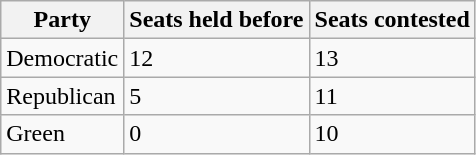<table class="wikitable">
<tr>
<th>Party</th>
<th>Seats held before</th>
<th>Seats contested</th>
</tr>
<tr>
<td>Democratic</td>
<td>12</td>
<td>13</td>
</tr>
<tr>
<td>Republican</td>
<td>5</td>
<td>11</td>
</tr>
<tr>
<td>Green</td>
<td>0</td>
<td>10</td>
</tr>
</table>
